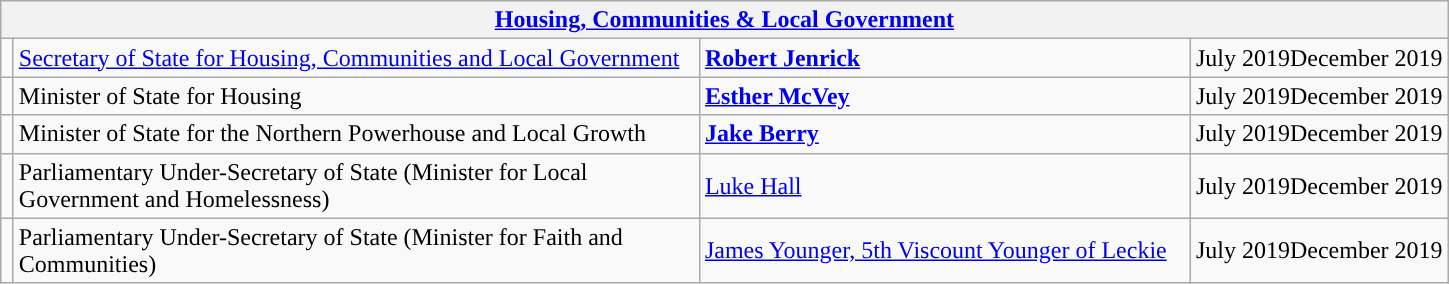<table class="wikitable">
<tr>
<th colspan="4"><a href='#'>Housing, Communities & Local Government</a></th>
</tr>
<tr>
<td style="width: 1px; background: "></td>
<td style="width: 450px;"><a href='#'>Secretary of State for Housing, Communities and Local Government</a></td>
<td style="width: 320px;"><strong><a href='#'>Robert Jenrick</a></strong></td>
<td>July 2019December 2019</td>
</tr>
<tr>
<td style="background: "></td>
<td>Minister of State for Housing</td>
<td><strong><a href='#'>Esther McVey</a></strong></td>
<td>July 2019December 2019</td>
</tr>
<tr>
<td style="background: "></td>
<td>Minister of State for the Northern Powerhouse and Local Growth</td>
<td><strong><a href='#'>Jake Berry</a></strong><br></td>
<td>July 2019December 2019</td>
</tr>
<tr>
<td style="width: 1px; background: "></td>
<td>Parliamentary Under-Secretary of State (Minister for Local Government and Homelessness)</td>
<td><a href='#'>Luke Hall</a></td>
<td>July 2019December 2019</td>
</tr>
<tr>
<td style="width: 1px; background: "></td>
<td>Parliamentary Under-Secretary of State (Minister for Faith and Communities)</td>
<td><a href='#'>James Younger, 5th Viscount Younger of Leckie</a></td>
<td>July 2019December 2019</td>
</tr>
</table>
